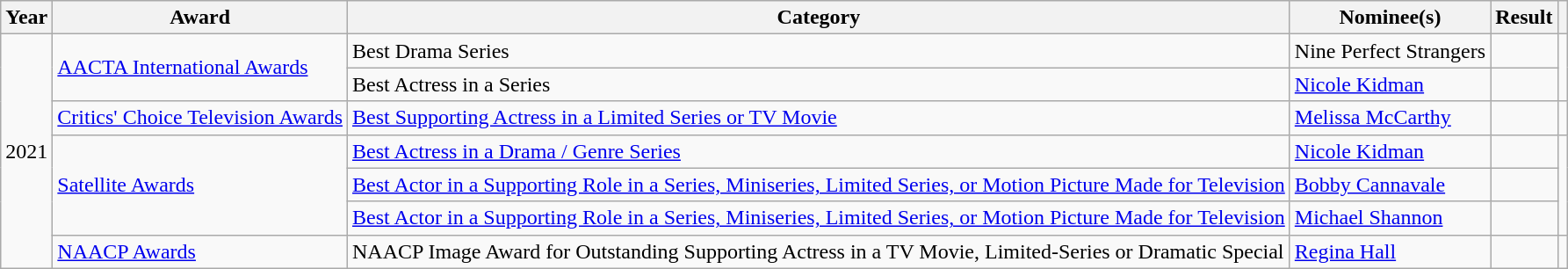<table class="wikitable sortable">
<tr>
<th scope="col">Year</th>
<th scope="col">Award</th>
<th scope="col">Category</th>
<th scope="col">Nominee(s)</th>
<th scope="col">Result</th>
<th scope="col" class="unsortable"></th>
</tr>
<tr>
<td rowspan="7" style="text-align:center;">2021</td>
<td rowspan="2"><a href='#'>AACTA International Awards</a></td>
<td>Best Drama Series</td>
<td>Nine Perfect Strangers</td>
<td></td>
<td align="center" rowspan="2"></td>
</tr>
<tr>
<td>Best Actress in a Series</td>
<td><a href='#'>Nicole Kidman</a></td>
<td></td>
</tr>
<tr>
<td><a href='#'>Critics' Choice Television Awards</a></td>
<td><a href='#'>Best Supporting Actress in a Limited Series or TV Movie</a></td>
<td><a href='#'>Melissa McCarthy</a></td>
<td></td>
<td align="center" rowspan="1"></td>
</tr>
<tr>
<td rowspan="3"><a href='#'>Satellite Awards</a></td>
<td><a href='#'>Best Actress in a Drama / Genre Series</a></td>
<td><a href='#'>Nicole Kidman</a></td>
<td></td>
<td align="center" rowspan="3"></td>
</tr>
<tr>
<td><a href='#'>Best Actor in a Supporting Role in a Series, Miniseries, Limited Series, or Motion Picture Made for Television</a></td>
<td><a href='#'>Bobby Cannavale</a></td>
<td></td>
</tr>
<tr>
<td><a href='#'>Best Actor in a Supporting Role in a Series, Miniseries, Limited Series, or Motion Picture Made for Television</a></td>
<td><a href='#'>Michael Shannon</a></td>
<td></td>
</tr>
<tr>
<td><a href='#'>NAACP Awards</a></td>
<td>NAACP Image Award for Outstanding Supporting Actress in a TV Movie, Limited-Series or Dramatic Special</td>
<td><a href='#'>Regina Hall</a></td>
<td></td>
<td></td>
</tr>
</table>
